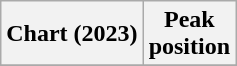<table class="wikitable plainrowheaders" style="text-align:center">
<tr>
<th scope="col">Chart (2023)</th>
<th scope="col">Peak<br>position</th>
</tr>
<tr>
</tr>
</table>
